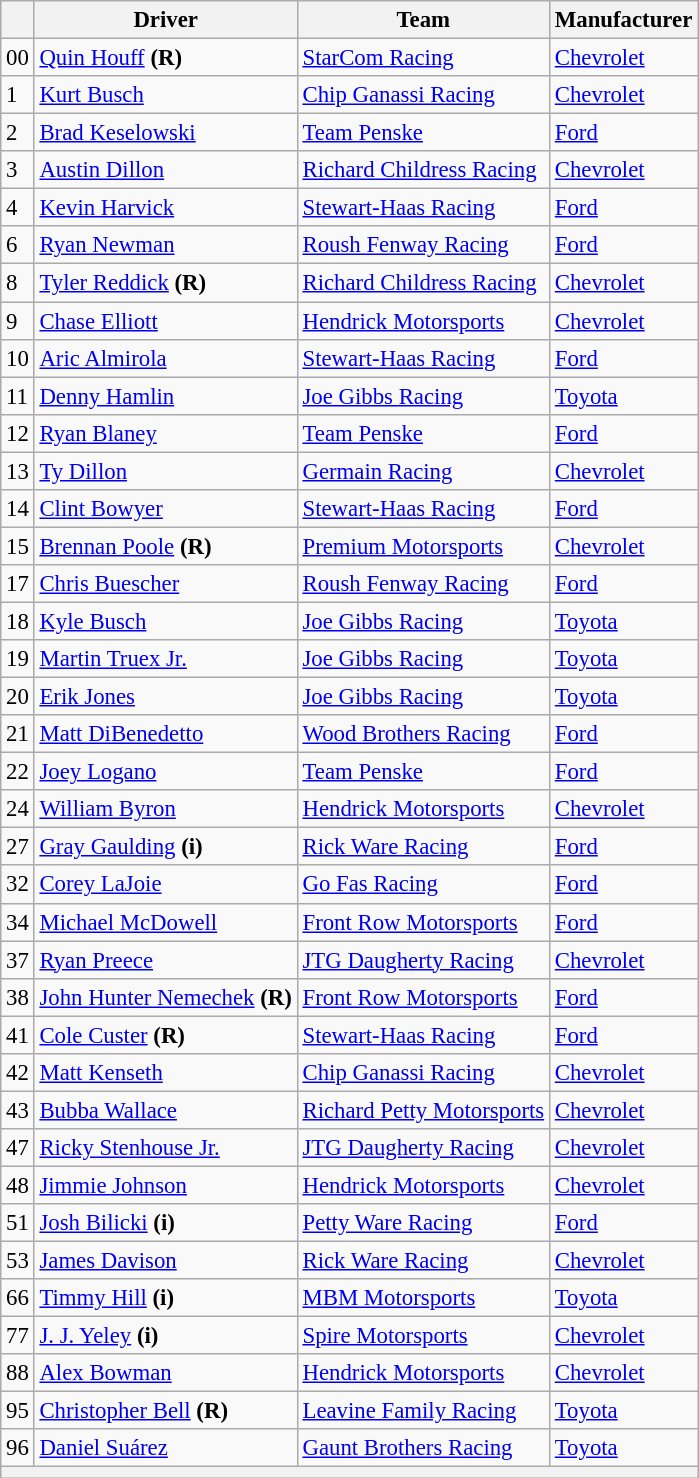<table class="wikitable" style="font-size:95%">
<tr>
<th></th>
<th>Driver</th>
<th>Team</th>
<th>Manufacturer</th>
</tr>
<tr>
<td>00</td>
<td><a href='#'>Quin Houff</a> <strong>(R)</strong></td>
<td><a href='#'>StarCom Racing</a></td>
<td><a href='#'>Chevrolet</a></td>
</tr>
<tr>
<td>1</td>
<td><a href='#'>Kurt Busch</a></td>
<td><a href='#'>Chip Ganassi Racing</a></td>
<td><a href='#'>Chevrolet</a></td>
</tr>
<tr>
<td>2</td>
<td><a href='#'>Brad Keselowski</a></td>
<td><a href='#'>Team Penske</a></td>
<td><a href='#'>Ford</a></td>
</tr>
<tr>
<td>3</td>
<td><a href='#'>Austin Dillon</a></td>
<td><a href='#'>Richard Childress Racing</a></td>
<td><a href='#'>Chevrolet</a></td>
</tr>
<tr>
<td>4</td>
<td><a href='#'>Kevin Harvick</a></td>
<td><a href='#'>Stewart-Haas Racing</a></td>
<td><a href='#'>Ford</a></td>
</tr>
<tr>
<td>6</td>
<td><a href='#'>Ryan Newman</a></td>
<td><a href='#'>Roush Fenway Racing</a></td>
<td><a href='#'>Ford</a></td>
</tr>
<tr>
<td>8</td>
<td><a href='#'>Tyler Reddick</a> <strong>(R)</strong></td>
<td><a href='#'>Richard Childress Racing</a></td>
<td><a href='#'>Chevrolet</a></td>
</tr>
<tr>
<td>9</td>
<td><a href='#'>Chase Elliott</a></td>
<td><a href='#'>Hendrick Motorsports</a></td>
<td><a href='#'>Chevrolet</a></td>
</tr>
<tr>
<td>10</td>
<td><a href='#'>Aric Almirola</a></td>
<td><a href='#'>Stewart-Haas Racing</a></td>
<td><a href='#'>Ford</a></td>
</tr>
<tr>
<td>11</td>
<td><a href='#'>Denny Hamlin</a></td>
<td><a href='#'>Joe Gibbs Racing</a></td>
<td><a href='#'>Toyota</a></td>
</tr>
<tr>
<td>12</td>
<td><a href='#'>Ryan Blaney</a></td>
<td><a href='#'>Team Penske</a></td>
<td><a href='#'>Ford</a></td>
</tr>
<tr>
<td>13</td>
<td><a href='#'>Ty Dillon</a></td>
<td><a href='#'>Germain Racing</a></td>
<td><a href='#'>Chevrolet</a></td>
</tr>
<tr>
<td>14</td>
<td><a href='#'>Clint Bowyer</a></td>
<td><a href='#'>Stewart-Haas Racing</a></td>
<td><a href='#'>Ford</a></td>
</tr>
<tr>
<td>15</td>
<td><a href='#'>Brennan Poole</a> <strong>(R)</strong></td>
<td><a href='#'>Premium Motorsports</a></td>
<td><a href='#'>Chevrolet</a></td>
</tr>
<tr>
<td>17</td>
<td><a href='#'>Chris Buescher</a></td>
<td><a href='#'>Roush Fenway Racing</a></td>
<td><a href='#'>Ford</a></td>
</tr>
<tr>
<td>18</td>
<td><a href='#'>Kyle Busch</a></td>
<td><a href='#'>Joe Gibbs Racing</a></td>
<td><a href='#'>Toyota</a></td>
</tr>
<tr>
<td>19</td>
<td><a href='#'>Martin Truex Jr.</a></td>
<td><a href='#'>Joe Gibbs Racing</a></td>
<td><a href='#'>Toyota</a></td>
</tr>
<tr>
<td>20</td>
<td><a href='#'>Erik Jones</a></td>
<td><a href='#'>Joe Gibbs Racing</a></td>
<td><a href='#'>Toyota</a></td>
</tr>
<tr>
<td>21</td>
<td><a href='#'>Matt DiBenedetto</a></td>
<td><a href='#'>Wood Brothers Racing</a></td>
<td><a href='#'>Ford</a></td>
</tr>
<tr>
<td>22</td>
<td><a href='#'>Joey Logano</a></td>
<td><a href='#'>Team Penske</a></td>
<td><a href='#'>Ford</a></td>
</tr>
<tr>
<td>24</td>
<td><a href='#'>William Byron</a></td>
<td><a href='#'>Hendrick Motorsports</a></td>
<td><a href='#'>Chevrolet</a></td>
</tr>
<tr>
<td>27</td>
<td><a href='#'>Gray Gaulding</a> <strong>(i)</strong></td>
<td><a href='#'>Rick Ware Racing</a></td>
<td><a href='#'>Ford</a></td>
</tr>
<tr>
<td>32</td>
<td><a href='#'>Corey LaJoie</a></td>
<td><a href='#'>Go Fas Racing</a></td>
<td><a href='#'>Ford</a></td>
</tr>
<tr>
<td>34</td>
<td><a href='#'>Michael McDowell</a></td>
<td><a href='#'>Front Row Motorsports</a></td>
<td><a href='#'>Ford</a></td>
</tr>
<tr>
<td>37</td>
<td><a href='#'>Ryan Preece</a></td>
<td><a href='#'>JTG Daugherty Racing</a></td>
<td><a href='#'>Chevrolet</a></td>
</tr>
<tr>
<td>38</td>
<td><a href='#'>John Hunter Nemechek</a> <strong>(R)</strong></td>
<td><a href='#'>Front Row Motorsports</a></td>
<td><a href='#'>Ford</a></td>
</tr>
<tr>
<td>41</td>
<td><a href='#'>Cole Custer</a> <strong>(R)</strong></td>
<td><a href='#'>Stewart-Haas Racing</a></td>
<td><a href='#'>Ford</a></td>
</tr>
<tr>
<td>42</td>
<td><a href='#'>Matt Kenseth</a></td>
<td><a href='#'>Chip Ganassi Racing</a></td>
<td><a href='#'>Chevrolet</a></td>
</tr>
<tr>
<td>43</td>
<td><a href='#'>Bubba Wallace</a></td>
<td><a href='#'>Richard Petty Motorsports</a></td>
<td><a href='#'>Chevrolet</a></td>
</tr>
<tr>
<td>47</td>
<td><a href='#'>Ricky Stenhouse Jr.</a></td>
<td><a href='#'>JTG Daugherty Racing</a></td>
<td><a href='#'>Chevrolet</a></td>
</tr>
<tr>
<td>48</td>
<td><a href='#'>Jimmie Johnson</a></td>
<td><a href='#'>Hendrick Motorsports</a></td>
<td><a href='#'>Chevrolet</a></td>
</tr>
<tr>
<td>51</td>
<td><a href='#'>Josh Bilicki</a> <strong>(i)</strong></td>
<td><a href='#'>Petty Ware Racing</a></td>
<td><a href='#'>Ford</a></td>
</tr>
<tr>
<td>53</td>
<td><a href='#'>James Davison</a></td>
<td><a href='#'>Rick Ware Racing</a></td>
<td><a href='#'>Chevrolet</a></td>
</tr>
<tr>
<td>66</td>
<td><a href='#'>Timmy Hill</a> <strong>(i)</strong></td>
<td><a href='#'>MBM Motorsports</a></td>
<td><a href='#'>Toyota</a></td>
</tr>
<tr>
<td>77</td>
<td><a href='#'>J. J. Yeley</a> <strong>(i)</strong></td>
<td><a href='#'>Spire Motorsports</a></td>
<td><a href='#'>Chevrolet</a></td>
</tr>
<tr>
<td>88</td>
<td><a href='#'>Alex Bowman</a></td>
<td><a href='#'>Hendrick Motorsports</a></td>
<td><a href='#'>Chevrolet</a></td>
</tr>
<tr>
<td>95</td>
<td><a href='#'>Christopher Bell</a> <strong>(R)</strong></td>
<td><a href='#'>Leavine Family Racing</a></td>
<td><a href='#'>Toyota</a></td>
</tr>
<tr>
<td>96</td>
<td><a href='#'>Daniel Suárez</a></td>
<td><a href='#'>Gaunt Brothers Racing</a></td>
<td><a href='#'>Toyota</a></td>
</tr>
<tr>
<th colspan="4"></th>
</tr>
</table>
